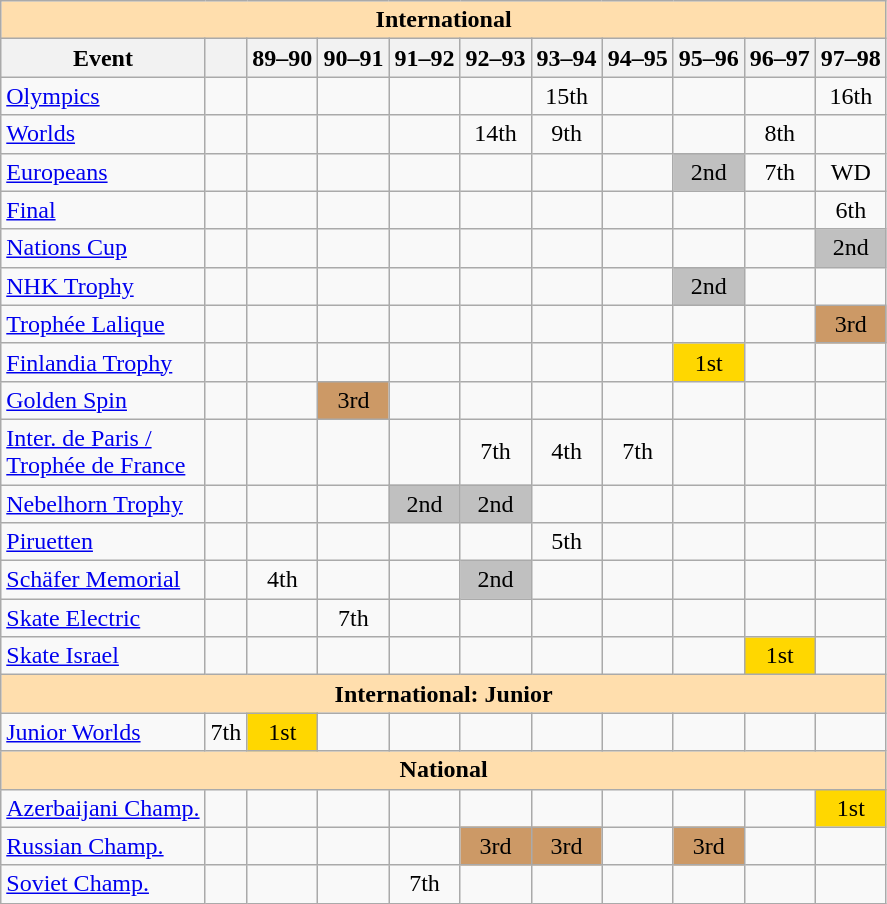<table class="wikitable" style="text-align:center">
<tr>
<th style="background-color: #ffdead; " colspan=11 align=center>International</th>
</tr>
<tr>
<th>Event</th>
<th><br></th>
<th>89–90<br></th>
<th>90–91<br></th>
<th>91–92<br></th>
<th>92–93<br></th>
<th>93–94<br></th>
<th>94–95<br></th>
<th>95–96<br></th>
<th>96–97<br></th>
<th>97–98<br></th>
</tr>
<tr>
<td align=left><a href='#'>Olympics</a></td>
<td></td>
<td></td>
<td></td>
<td></td>
<td></td>
<td>15th</td>
<td></td>
<td></td>
<td></td>
<td>16th</td>
</tr>
<tr>
<td align=left><a href='#'>Worlds</a></td>
<td></td>
<td></td>
<td></td>
<td></td>
<td>14th</td>
<td>9th</td>
<td></td>
<td></td>
<td>8th</td>
<td></td>
</tr>
<tr>
<td align=left><a href='#'>Europeans</a></td>
<td></td>
<td></td>
<td></td>
<td></td>
<td></td>
<td></td>
<td></td>
<td bgcolor=silver>2nd</td>
<td>7th</td>
<td>WD</td>
</tr>
<tr>
<td align=left> <a href='#'>Final</a></td>
<td></td>
<td></td>
<td></td>
<td></td>
<td></td>
<td></td>
<td></td>
<td></td>
<td></td>
<td>6th</td>
</tr>
<tr>
<td align=left> <a href='#'>Nations Cup</a></td>
<td></td>
<td></td>
<td></td>
<td></td>
<td></td>
<td></td>
<td></td>
<td></td>
<td></td>
<td bgcolor=silver>2nd</td>
</tr>
<tr>
<td align=left> <a href='#'>NHK Trophy</a></td>
<td></td>
<td></td>
<td></td>
<td></td>
<td></td>
<td></td>
<td></td>
<td bgcolor=silver>2nd</td>
<td></td>
<td></td>
</tr>
<tr>
<td align=left> <a href='#'>Trophée Lalique</a></td>
<td></td>
<td></td>
<td></td>
<td></td>
<td></td>
<td></td>
<td></td>
<td></td>
<td></td>
<td bgcolor=cc9966>3rd</td>
</tr>
<tr>
<td align=left><a href='#'>Finlandia Trophy</a></td>
<td></td>
<td></td>
<td></td>
<td></td>
<td></td>
<td></td>
<td></td>
<td bgcolor=gold>1st</td>
<td></td>
<td></td>
</tr>
<tr>
<td align=left><a href='#'>Golden Spin</a></td>
<td></td>
<td></td>
<td bgcolor=cc9966>3rd</td>
<td></td>
<td></td>
<td></td>
<td></td>
<td></td>
<td></td>
<td></td>
</tr>
<tr>
<td align=left><a href='#'>Inter. de Paris /<br>Trophée de France</a></td>
<td></td>
<td></td>
<td></td>
<td></td>
<td>7th</td>
<td>4th</td>
<td>7th</td>
<td></td>
<td></td>
<td></td>
</tr>
<tr>
<td align=left><a href='#'>Nebelhorn Trophy</a></td>
<td></td>
<td></td>
<td></td>
<td bgcolor=silver>2nd</td>
<td bgcolor=silver>2nd</td>
<td></td>
<td></td>
<td></td>
<td></td>
<td></td>
</tr>
<tr>
<td align=left><a href='#'>Piruetten</a></td>
<td></td>
<td></td>
<td></td>
<td></td>
<td></td>
<td>5th</td>
<td></td>
<td></td>
<td></td>
<td></td>
</tr>
<tr>
<td align=left><a href='#'>Schäfer Memorial</a></td>
<td></td>
<td>4th</td>
<td></td>
<td></td>
<td bgcolor=silver>2nd</td>
<td></td>
<td></td>
<td></td>
<td></td>
<td></td>
</tr>
<tr>
<td align=left><a href='#'>Skate Electric</a></td>
<td></td>
<td></td>
<td>7th</td>
<td></td>
<td></td>
<td></td>
<td></td>
<td></td>
<td></td>
<td></td>
</tr>
<tr>
<td align=left><a href='#'>Skate Israel</a></td>
<td></td>
<td></td>
<td></td>
<td></td>
<td></td>
<td></td>
<td></td>
<td></td>
<td bgcolor=gold>1st</td>
<td></td>
</tr>
<tr>
<th style="background-color: #ffdead; " colspan=11 align=center>International: Junior</th>
</tr>
<tr>
<td align=left><a href='#'>Junior Worlds</a></td>
<td>7th</td>
<td bgcolor=gold>1st</td>
<td></td>
<td></td>
<td></td>
<td></td>
<td></td>
<td></td>
<td></td>
<td></td>
</tr>
<tr>
<th style="background-color: #ffdead; " colspan=11 align=center>National</th>
</tr>
<tr>
<td align=left><a href='#'>Azerbaijani Champ.</a></td>
<td></td>
<td></td>
<td></td>
<td></td>
<td></td>
<td></td>
<td></td>
<td></td>
<td></td>
<td bgcolor=gold>1st</td>
</tr>
<tr>
<td align=left><a href='#'>Russian Champ.</a></td>
<td></td>
<td></td>
<td></td>
<td></td>
<td bgcolor=cc9966>3rd</td>
<td bgcolor=cc9966>3rd</td>
<td></td>
<td bgcolor=cc9966>3rd</td>
<td></td>
<td></td>
</tr>
<tr>
<td align=left><a href='#'>Soviet Champ.</a></td>
<td></td>
<td></td>
<td></td>
<td>7th</td>
<td></td>
<td></td>
<td></td>
<td></td>
<td></td>
<td></td>
</tr>
</table>
